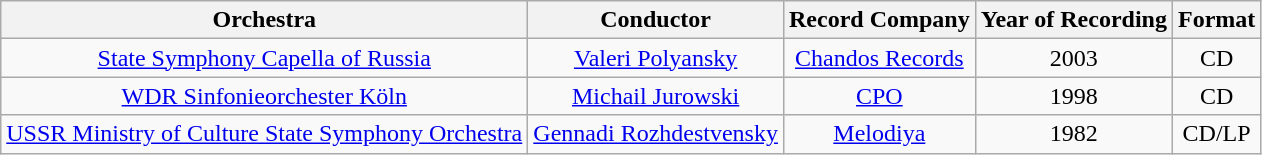<table class="wikitable" style="text-align: center">
<tr>
<th>Orchestra</th>
<th>Conductor</th>
<th>Record Company</th>
<th>Year of Recording</th>
<th>Format</th>
</tr>
<tr>
<td><a href='#'>State Symphony Capella of Russia</a></td>
<td><a href='#'>Valeri Polyansky</a></td>
<td><a href='#'>Chandos Records</a></td>
<td>2003</td>
<td>CD</td>
</tr>
<tr>
<td><a href='#'>WDR Sinfonieorchester Köln</a></td>
<td><a href='#'>Michail Jurowski</a></td>
<td><a href='#'>CPO</a></td>
<td>1998</td>
<td>CD</td>
</tr>
<tr>
<td><a href='#'>USSR Ministry of Culture State Symphony Orchestra</a></td>
<td><a href='#'>Gennadi Rozhdestvensky</a></td>
<td><a href='#'>Melodiya</a></td>
<td>1982</td>
<td>CD/LP</td>
</tr>
</table>
